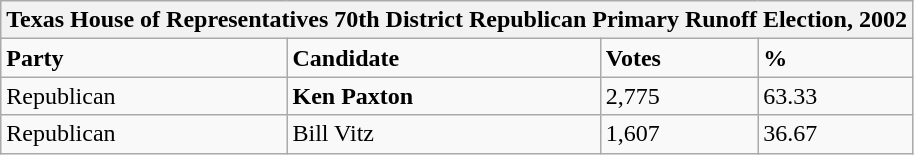<table class="wikitable">
<tr>
<th colspan="4">Texas House of Representatives 70th District Republican Primary Runoff Election, 2002</th>
</tr>
<tr>
<td><strong>Party</strong></td>
<td><strong>Candidate</strong></td>
<td><strong>Votes</strong></td>
<td><strong>%</strong></td>
</tr>
<tr>
<td>Republican</td>
<td><strong>Ken Paxton</strong></td>
<td>2,775</td>
<td>63.33</td>
</tr>
<tr>
<td>Republican</td>
<td>Bill Vitz</td>
<td>1,607</td>
<td>36.67</td>
</tr>
</table>
